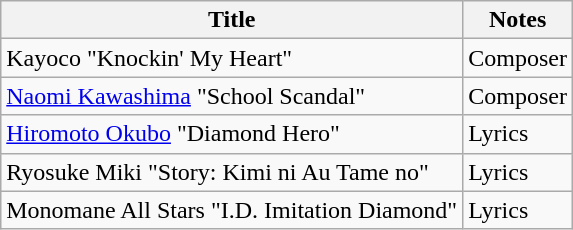<table class="wikitable">
<tr>
<th>Title</th>
<th>Notes</th>
</tr>
<tr>
<td>Kayoco "Knockin' My Heart"</td>
<td>Composer</td>
</tr>
<tr>
<td><a href='#'>Naomi Kawashima</a> "School Scandal"</td>
<td>Composer</td>
</tr>
<tr>
<td><a href='#'>Hiromoto Okubo</a> "Diamond Hero"</td>
<td>Lyrics</td>
</tr>
<tr>
<td>Ryosuke Miki "Story: Kimi ni Au Tame no"</td>
<td>Lyrics</td>
</tr>
<tr>
<td>Monomane All Stars "I.D. Imitation Diamond"</td>
<td>Lyrics</td>
</tr>
</table>
